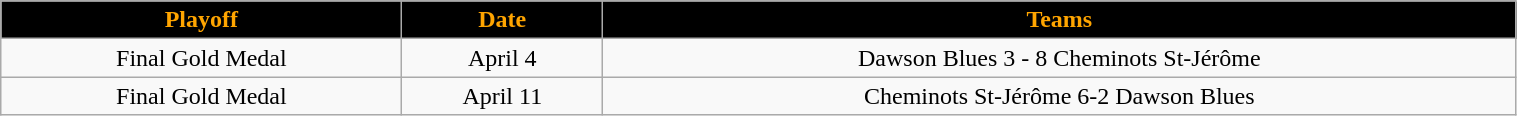<table class="wikitable" width="80%">
<tr align="center"  style="background:black;color:orange;">
<td><strong>Playoff</strong></td>
<td><strong>Date</strong></td>
<td><strong>Teams</strong></td>
</tr>
<tr align="center" bgcolor="">
<td>Final Gold Medal  </td>
<td>April 4</td>
<td>Dawson Blues  3 - 8 Cheminots St-Jérôme</td>
</tr>
<tr align="center" bgcolor="">
<td>Final Gold Medal </td>
<td>April 11</td>
<td>Cheminots St-Jérôme 6-2 Dawson Blues</td>
</tr>
</table>
